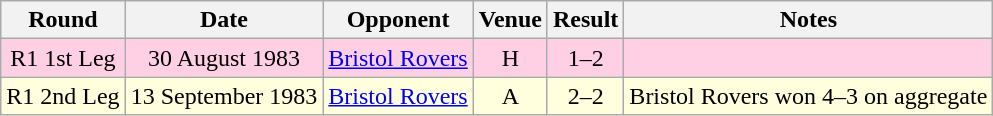<table class="wikitable" style="text-align:center">
<tr>
<th>Round</th>
<th>Date</th>
<th>Opponent</th>
<th>Venue</th>
<th>Result</th>
<th>Notes</th>
</tr>
<tr style="background-color: #ffd0e3;">
<td>R1 1st Leg</td>
<td>30 August 1983</td>
<td><a href='#'>Bristol Rovers</a></td>
<td>H</td>
<td>1–2</td>
<td></td>
</tr>
<tr style="background-color: #ffffdd;">
<td>R1 2nd Leg</td>
<td>13 September 1983</td>
<td><a href='#'>Bristol Rovers</a></td>
<td>A</td>
<td>2–2</td>
<td>Bristol Rovers won 4–3 on aggregate</td>
</tr>
</table>
